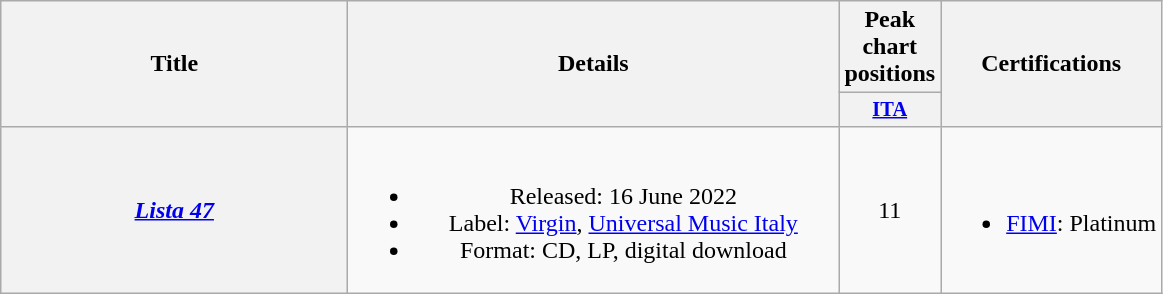<table class="wikitable plainrowheaders" style="text-align:center;">
<tr>
<th scope="col" rowspan="2" style="width:14em;">Title</th>
<th scope="col" rowspan="2" style="width:20em;">Details</th>
<th scope="col" colspan="1">Peak chart positions</th>
<th scope="col" rowspan="2">Certifications</th>
</tr>
<tr>
<th scope="col" style="width:3em;font-size:85%;"><a href='#'>ITA</a><br></th>
</tr>
<tr>
<th scope="row"><em><a href='#'>Lista 47</a></em></th>
<td><br><ul><li>Released: 16 June 2022</li><li>Label: <a href='#'>Virgin</a>, <a href='#'>Universal Music Italy</a></li><li>Format: CD, LP, digital download</li></ul></td>
<td>11</td>
<td><br><ul><li><a href='#'>FIMI</a>: Platinum</li></ul></td>
</tr>
</table>
